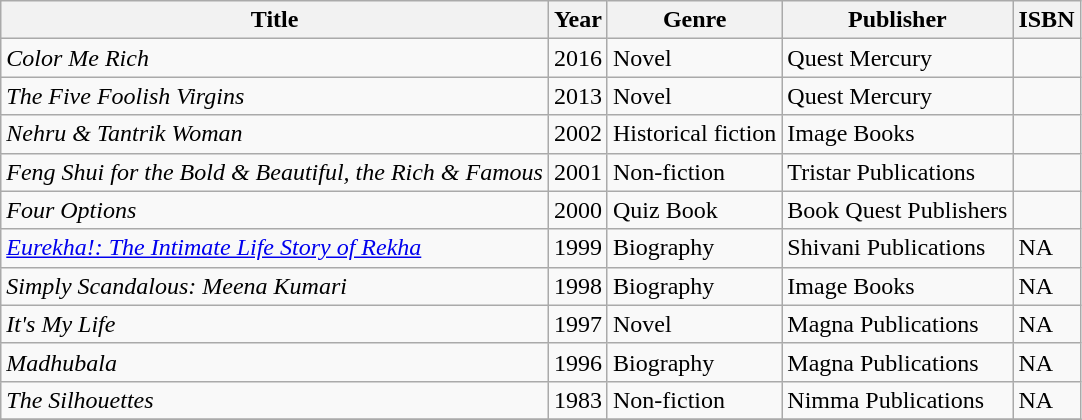<table class= "wikitable sortable">
<tr>
<th>Title</th>
<th>Year</th>
<th>Genre</th>
<th>Publisher</th>
<th>ISBN</th>
</tr>
<tr>
<td><em>Color Me Rich</em></td>
<td>2016</td>
<td>Novel</td>
<td>Quest Mercury</td>
<td></td>
</tr>
<tr>
<td><em>The Five Foolish Virgins</em></td>
<td>2013</td>
<td>Novel</td>
<td>Quest Mercury</td>
<td></td>
</tr>
<tr>
<td><em>Nehru & Tantrik Woman</em></td>
<td>2002</td>
<td>Historical fiction</td>
<td>Image Books</td>
<td></td>
</tr>
<tr>
<td><em>Feng Shui for the Bold & Beautiful, the Rich & Famous</em></td>
<td>2001</td>
<td>Non-fiction</td>
<td>Tristar Publications</td>
<td></td>
</tr>
<tr>
<td><em>Four Options</em></td>
<td>2000</td>
<td>Quiz Book</td>
<td>Book Quest Publishers</td>
<td></td>
</tr>
<tr>
<td><em><a href='#'>Eurekha!: The Intimate Life Story of Rekha</a></em></td>
<td>1999</td>
<td>Biography</td>
<td>Shivani Publications</td>
<td>NA</td>
</tr>
<tr>
<td><em>Simply Scandalous: Meena Kumari</em></td>
<td>1998</td>
<td>Biography</td>
<td>Image Books</td>
<td>NA</td>
</tr>
<tr>
<td><em>It's My Life</em></td>
<td>1997</td>
<td>Novel</td>
<td>Magna Publications</td>
<td>NA</td>
</tr>
<tr>
<td><em>Madhubala</em></td>
<td>1996</td>
<td>Biography</td>
<td>Magna Publications</td>
<td>NA</td>
</tr>
<tr>
<td><em>The Silhouettes</em></td>
<td>1983</td>
<td>Non-fiction</td>
<td>Nimma Publications</td>
<td>NA</td>
</tr>
<tr>
</tr>
</table>
